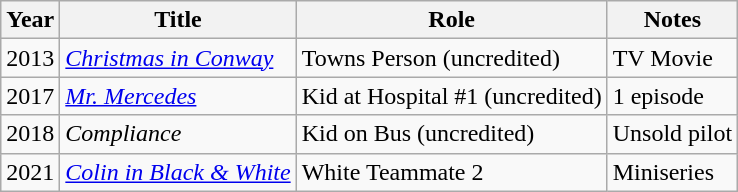<table class="wikitable sortable">
<tr>
<th>Year</th>
<th>Title</th>
<th>Role</th>
<th class="unsortable">Notes</th>
</tr>
<tr>
<td>2013</td>
<td><em><a href='#'>Christmas in Conway</a></em></td>
<td>Towns Person (uncredited)</td>
<td>TV Movie</td>
</tr>
<tr>
<td>2017</td>
<td><em><a href='#'>Mr. Mercedes</a></em></td>
<td>Kid at Hospital #1 (uncredited)</td>
<td>1 episode</td>
</tr>
<tr>
<td>2018</td>
<td><em>Compliance</em></td>
<td>Kid on Bus (uncredited)</td>
<td>Unsold pilot</td>
</tr>
<tr>
<td>2021</td>
<td><em><a href='#'>Colin in Black & White</a></em></td>
<td>White Teammate 2</td>
<td>Miniseries</td>
</tr>
</table>
